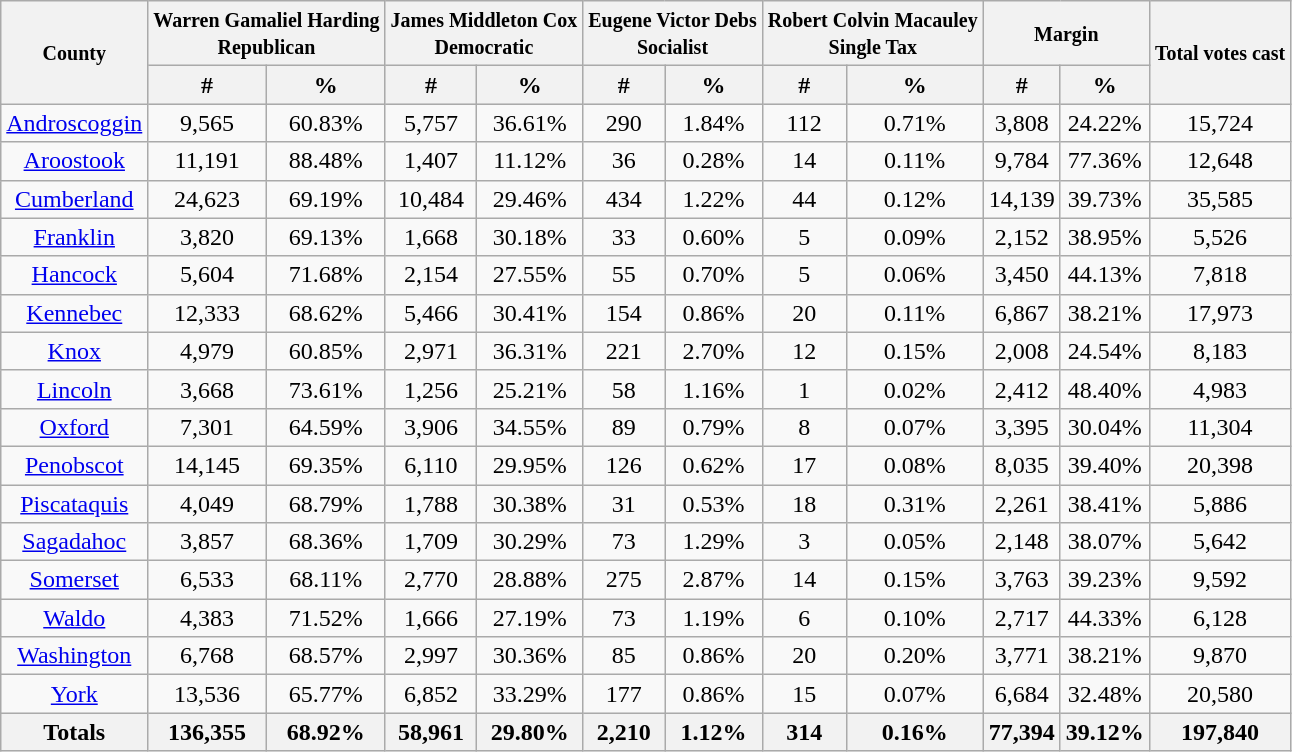<table class="wikitable sortable">
<tr>
<th rowspan="2"><small>County</small></th>
<th colspan="2"><small>Warren Gamaliel Harding<br>Republican</small></th>
<th colspan="2"><small>James Middleton Cox<br>Democratic</small></th>
<th colspan="2"><small>Eugene Victor Debs</small><br><small>Socialist</small></th>
<th colspan="2"><small>Robert Colvin Macauley<br>Single Tax</small></th>
<th colspan="2"><small>Margin</small></th>
<th rowspan="2"><small>Total votes cast</small></th>
</tr>
<tr bgcolor="lightgrey">
<th data-sort-type="number">#</th>
<th data-sort-type="number">%</th>
<th data-sort-type="number">#</th>
<th data-sort-type="number">%</th>
<th data-sort-type="number">#</th>
<th data-sort-type="number">%</th>
<th data-sort-type="number">#</th>
<th data-sort-type="number">%</th>
<th data-sort-type="number">#</th>
<th data-sort-type="number">%</th>
</tr>
<tr style="text-align:center;">
<td><a href='#'>Androscoggin</a></td>
<td>9,565</td>
<td>60.83%</td>
<td>5,757</td>
<td>36.61%</td>
<td>290</td>
<td>1.84%</td>
<td>112</td>
<td>0.71%</td>
<td>3,808</td>
<td>24.22%</td>
<td>15,724</td>
</tr>
<tr style="text-align:center;">
<td><a href='#'>Aroostook</a></td>
<td>11,191</td>
<td>88.48%</td>
<td>1,407</td>
<td>11.12%</td>
<td>36</td>
<td>0.28%</td>
<td>14</td>
<td>0.11%</td>
<td>9,784</td>
<td>77.36%</td>
<td>12,648</td>
</tr>
<tr style="text-align:center;">
<td><a href='#'>Cumberland</a></td>
<td>24,623</td>
<td>69.19%</td>
<td>10,484</td>
<td>29.46%</td>
<td>434</td>
<td>1.22%</td>
<td>44</td>
<td>0.12%</td>
<td>14,139</td>
<td>39.73%</td>
<td>35,585</td>
</tr>
<tr style="text-align:center;">
<td><a href='#'>Franklin</a></td>
<td>3,820</td>
<td>69.13%</td>
<td>1,668</td>
<td>30.18%</td>
<td>33</td>
<td>0.60%</td>
<td>5</td>
<td>0.09%</td>
<td>2,152</td>
<td>38.95%</td>
<td>5,526</td>
</tr>
<tr style="text-align:center;">
<td><a href='#'>Hancock</a></td>
<td>5,604</td>
<td>71.68%</td>
<td>2,154</td>
<td>27.55%</td>
<td>55</td>
<td>0.70%</td>
<td>5</td>
<td>0.06%</td>
<td>3,450</td>
<td>44.13%</td>
<td>7,818</td>
</tr>
<tr style="text-align:center;">
<td><a href='#'>Kennebec</a></td>
<td>12,333</td>
<td>68.62%</td>
<td>5,466</td>
<td>30.41%</td>
<td>154</td>
<td>0.86%</td>
<td>20</td>
<td>0.11%</td>
<td>6,867</td>
<td>38.21%</td>
<td>17,973</td>
</tr>
<tr style="text-align:center;">
<td><a href='#'>Knox</a></td>
<td>4,979</td>
<td>60.85%</td>
<td>2,971</td>
<td>36.31%</td>
<td>221</td>
<td>2.70%</td>
<td>12</td>
<td>0.15%</td>
<td>2,008</td>
<td>24.54%</td>
<td>8,183</td>
</tr>
<tr style="text-align:center;">
<td><a href='#'>Lincoln</a></td>
<td>3,668</td>
<td>73.61%</td>
<td>1,256</td>
<td>25.21%</td>
<td>58</td>
<td>1.16%</td>
<td>1</td>
<td>0.02%</td>
<td>2,412</td>
<td>48.40%</td>
<td>4,983</td>
</tr>
<tr style="text-align:center;">
<td><a href='#'>Oxford</a></td>
<td>7,301</td>
<td>64.59%</td>
<td>3,906</td>
<td>34.55%</td>
<td>89</td>
<td>0.79%</td>
<td>8</td>
<td>0.07%</td>
<td>3,395</td>
<td>30.04%</td>
<td>11,304</td>
</tr>
<tr style="text-align:center;">
<td><a href='#'>Penobscot</a></td>
<td>14,145</td>
<td>69.35%</td>
<td>6,110</td>
<td>29.95%</td>
<td>126</td>
<td>0.62%</td>
<td>17</td>
<td>0.08%</td>
<td>8,035</td>
<td>39.40%</td>
<td>20,398</td>
</tr>
<tr style="text-align:center;">
<td><a href='#'>Piscataquis</a></td>
<td>4,049</td>
<td>68.79%</td>
<td>1,788</td>
<td>30.38%</td>
<td>31</td>
<td>0.53%</td>
<td>18</td>
<td>0.31%</td>
<td>2,261</td>
<td>38.41%</td>
<td>5,886</td>
</tr>
<tr style="text-align:center;">
<td><a href='#'>Sagadahoc</a></td>
<td>3,857</td>
<td>68.36%</td>
<td>1,709</td>
<td>30.29%</td>
<td>73</td>
<td>1.29%</td>
<td>3</td>
<td>0.05%</td>
<td>2,148</td>
<td>38.07%</td>
<td>5,642</td>
</tr>
<tr style="text-align:center;">
<td><a href='#'>Somerset</a></td>
<td>6,533</td>
<td>68.11%</td>
<td>2,770</td>
<td>28.88%</td>
<td>275</td>
<td>2.87%</td>
<td>14</td>
<td>0.15%</td>
<td>3,763</td>
<td>39.23%</td>
<td>9,592</td>
</tr>
<tr style="text-align:center;">
<td><a href='#'>Waldo</a></td>
<td>4,383</td>
<td>71.52%</td>
<td>1,666</td>
<td>27.19%</td>
<td>73</td>
<td>1.19%</td>
<td>6</td>
<td>0.10%</td>
<td>2,717</td>
<td>44.33%</td>
<td>6,128</td>
</tr>
<tr style="text-align:center;">
<td><a href='#'>Washington</a></td>
<td>6,768</td>
<td>68.57%</td>
<td>2,997</td>
<td>30.36%</td>
<td>85</td>
<td>0.86%</td>
<td>20</td>
<td>0.20%</td>
<td>3,771</td>
<td>38.21%</td>
<td>9,870</td>
</tr>
<tr style="text-align:center;">
<td><a href='#'>York</a></td>
<td>13,536</td>
<td>65.77%</td>
<td>6,852</td>
<td>33.29%</td>
<td>177</td>
<td>0.86%</td>
<td>15</td>
<td>0.07%</td>
<td>6,684</td>
<td>32.48%</td>
<td>20,580</td>
</tr>
<tr style="text-align:center;">
<th>Totals</th>
<th>136,355</th>
<th>68.92%</th>
<th>58,961</th>
<th>29.80%</th>
<th>2,210</th>
<th>1.12%</th>
<th>314</th>
<th>0.16%</th>
<th>77,394</th>
<th>39.12%</th>
<th>197,840</th>
</tr>
</table>
